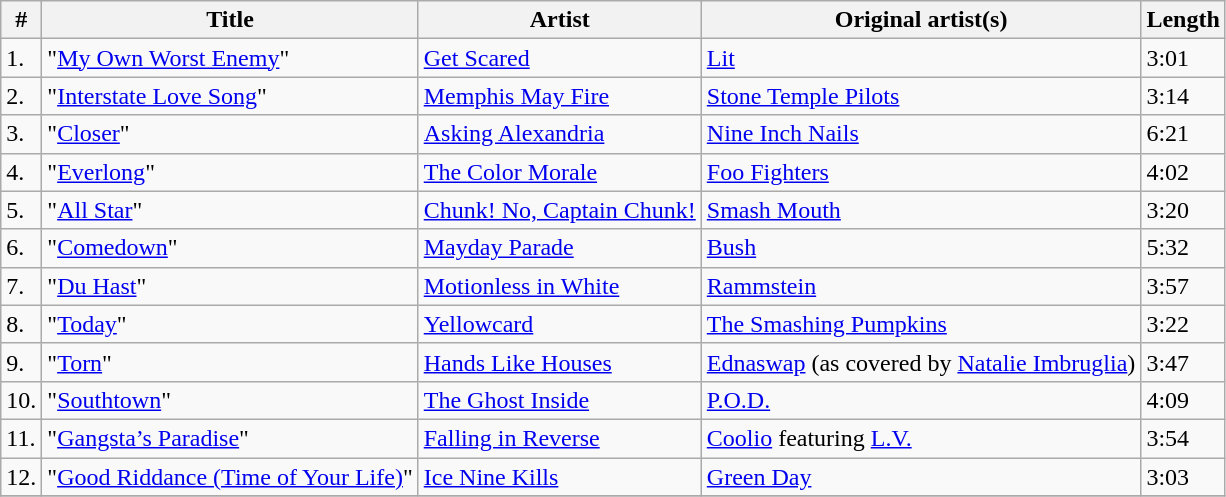<table class="wikitable" border="1">
<tr>
<th>#</th>
<th>Title</th>
<th>Artist</th>
<th>Original artist(s)</th>
<th>Length</th>
</tr>
<tr>
<td>1.</td>
<td>"<a href='#'>My Own Worst Enemy</a>"</td>
<td><a href='#'>Get Scared</a></td>
<td><a href='#'>Lit</a></td>
<td>3:01</td>
</tr>
<tr>
<td>2.</td>
<td>"<a href='#'>Interstate Love Song</a>"</td>
<td><a href='#'>Memphis May Fire</a></td>
<td><a href='#'>Stone Temple Pilots</a></td>
<td>3:14</td>
</tr>
<tr>
<td>3.</td>
<td>"<a href='#'>Closer</a>"</td>
<td><a href='#'>Asking Alexandria</a></td>
<td><a href='#'>Nine Inch Nails</a></td>
<td>6:21</td>
</tr>
<tr>
<td>4.</td>
<td>"<a href='#'>Everlong</a>"</td>
<td><a href='#'>The Color Morale</a></td>
<td><a href='#'>Foo Fighters</a></td>
<td>4:02</td>
</tr>
<tr>
<td>5.</td>
<td>"<a href='#'>All Star</a>"</td>
<td><a href='#'>Chunk! No, Captain Chunk!</a></td>
<td><a href='#'>Smash Mouth</a></td>
<td>3:20</td>
</tr>
<tr>
<td>6.</td>
<td>"<a href='#'>Comedown</a>"</td>
<td><a href='#'>Mayday Parade</a></td>
<td><a href='#'>Bush</a></td>
<td>5:32</td>
</tr>
<tr>
<td>7.</td>
<td>"<a href='#'>Du Hast</a>"</td>
<td><a href='#'>Motionless in White</a></td>
<td><a href='#'>Rammstein</a></td>
<td>3:57</td>
</tr>
<tr>
<td>8.</td>
<td>"<a href='#'>Today</a>"</td>
<td><a href='#'>Yellowcard</a></td>
<td><a href='#'>The Smashing Pumpkins</a></td>
<td>3:22</td>
</tr>
<tr>
<td>9.</td>
<td>"<a href='#'>Torn</a>"</td>
<td><a href='#'>Hands Like Houses</a></td>
<td><a href='#'>Ednaswap</a> (as covered by <a href='#'>Natalie Imbruglia</a>)</td>
<td>3:47</td>
</tr>
<tr>
<td>10.</td>
<td>"<a href='#'>Southtown</a>"</td>
<td><a href='#'>The Ghost Inside</a></td>
<td><a href='#'>P.O.D.</a></td>
<td>4:09</td>
</tr>
<tr>
<td>11.</td>
<td>"<a href='#'>Gangsta’s Paradise</a>"</td>
<td><a href='#'>Falling in Reverse</a></td>
<td><a href='#'>Coolio</a> featuring <a href='#'>L.V.</a></td>
<td>3:54</td>
</tr>
<tr>
<td>12.</td>
<td>"<a href='#'>Good Riddance (Time of Your Life)</a>"</td>
<td><a href='#'>Ice Nine Kills</a></td>
<td><a href='#'>Green Day</a></td>
<td>3:03</td>
</tr>
<tr>
</tr>
</table>
